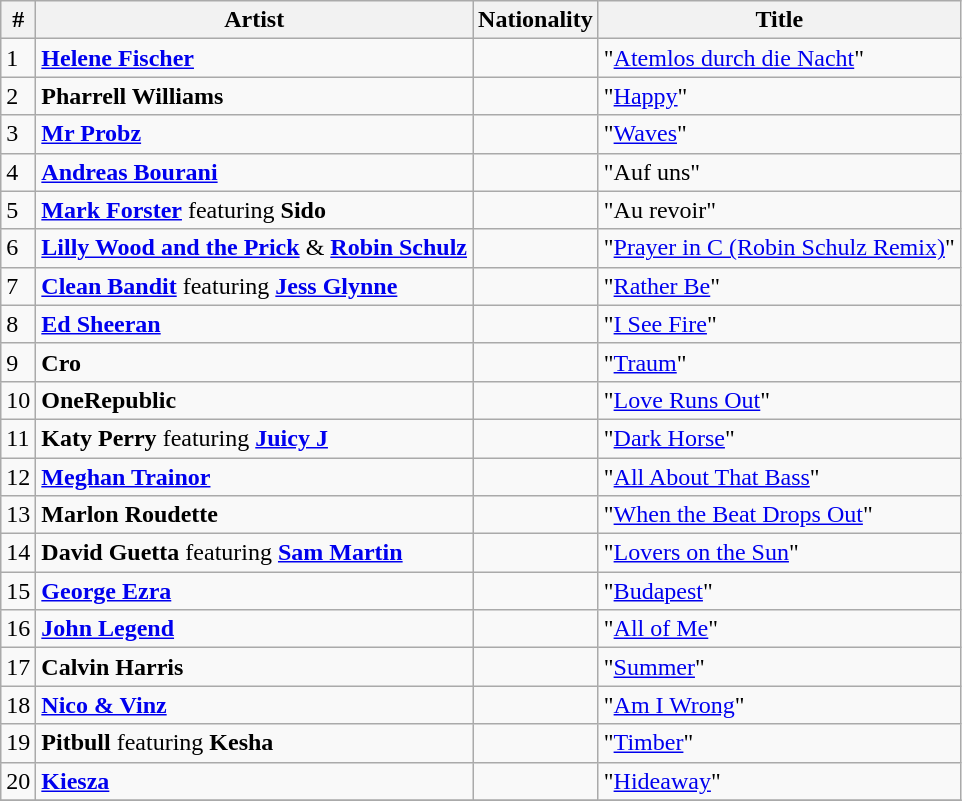<table class="wikitable sortable">
<tr>
<th>#</th>
<th>Artist</th>
<th>Nationality</th>
<th>Title</th>
</tr>
<tr>
<td>1</td>
<td><strong><a href='#'>Helene Fischer</a></strong></td>
<td></td>
<td>"<a href='#'>Atemlos durch die Nacht</a>"</td>
</tr>
<tr>
<td>2</td>
<td><strong>Pharrell Williams</strong></td>
<td></td>
<td>"<a href='#'>Happy</a>"</td>
</tr>
<tr>
<td>3</td>
<td><strong><a href='#'>Mr Probz</a></strong></td>
<td></td>
<td>"<a href='#'>Waves</a>"</td>
</tr>
<tr>
<td>4</td>
<td><strong><a href='#'>Andreas Bourani</a></strong></td>
<td></td>
<td>"Auf uns"</td>
</tr>
<tr>
<td>5</td>
<td><strong><a href='#'>Mark Forster</a></strong> featuring <strong>Sido</strong></td>
<td></td>
<td>"Au revoir"</td>
</tr>
<tr>
<td>6</td>
<td><strong><a href='#'>Lilly Wood and the Prick</a></strong> & <strong><a href='#'>Robin Schulz</a></strong></td>
<td><br></td>
<td>"<a href='#'>Prayer in C (Robin Schulz Remix)</a>"</td>
</tr>
<tr>
<td>7</td>
<td><strong><a href='#'>Clean Bandit</a></strong> featuring <strong><a href='#'>Jess Glynne</a></strong></td>
<td></td>
<td>"<a href='#'>Rather Be</a>"</td>
</tr>
<tr>
<td>8</td>
<td><strong><a href='#'>Ed Sheeran</a></strong></td>
<td></td>
<td>"<a href='#'>I See Fire</a>"</td>
</tr>
<tr>
<td>9</td>
<td><strong>Cro</strong></td>
<td></td>
<td>"<a href='#'>Traum</a>"</td>
</tr>
<tr>
<td>10</td>
<td><strong>OneRepublic</strong></td>
<td></td>
<td>"<a href='#'>Love Runs Out</a>"</td>
</tr>
<tr>
<td>11</td>
<td><strong>Katy Perry</strong> featuring <strong><a href='#'>Juicy J</a></strong></td>
<td></td>
<td>"<a href='#'>Dark Horse</a>"</td>
</tr>
<tr>
<td>12</td>
<td><strong><a href='#'>Meghan Trainor</a></strong></td>
<td></td>
<td>"<a href='#'>All About That Bass</a>"</td>
</tr>
<tr>
<td>13</td>
<td><strong>Marlon Roudette</strong></td>
<td></td>
<td>"<a href='#'>When the Beat Drops Out</a>"</td>
</tr>
<tr>
<td>14</td>
<td><strong>David Guetta</strong> featuring <strong><a href='#'>Sam Martin</a></strong></td>
<td><br></td>
<td>"<a href='#'>Lovers on the Sun</a>"</td>
</tr>
<tr>
<td>15</td>
<td><strong><a href='#'>George Ezra</a></strong></td>
<td></td>
<td>"<a href='#'>Budapest</a>"</td>
</tr>
<tr>
<td>16</td>
<td><strong><a href='#'>John Legend</a></strong></td>
<td></td>
<td>"<a href='#'>All of Me</a>"</td>
</tr>
<tr>
<td>17</td>
<td><strong>Calvin Harris</strong></td>
<td></td>
<td>"<a href='#'>Summer</a>"</td>
</tr>
<tr>
<td>18</td>
<td><strong><a href='#'>Nico & Vinz</a></strong></td>
<td></td>
<td>"<a href='#'>Am I Wrong</a>"</td>
</tr>
<tr>
<td>19</td>
<td><strong>Pitbull</strong> featuring <strong>Kesha</strong></td>
<td></td>
<td>"<a href='#'>Timber</a>"</td>
</tr>
<tr>
<td>20</td>
<td><strong><a href='#'>Kiesza</a></strong></td>
<td></td>
<td>"<a href='#'>Hideaway</a>"</td>
</tr>
<tr>
</tr>
</table>
